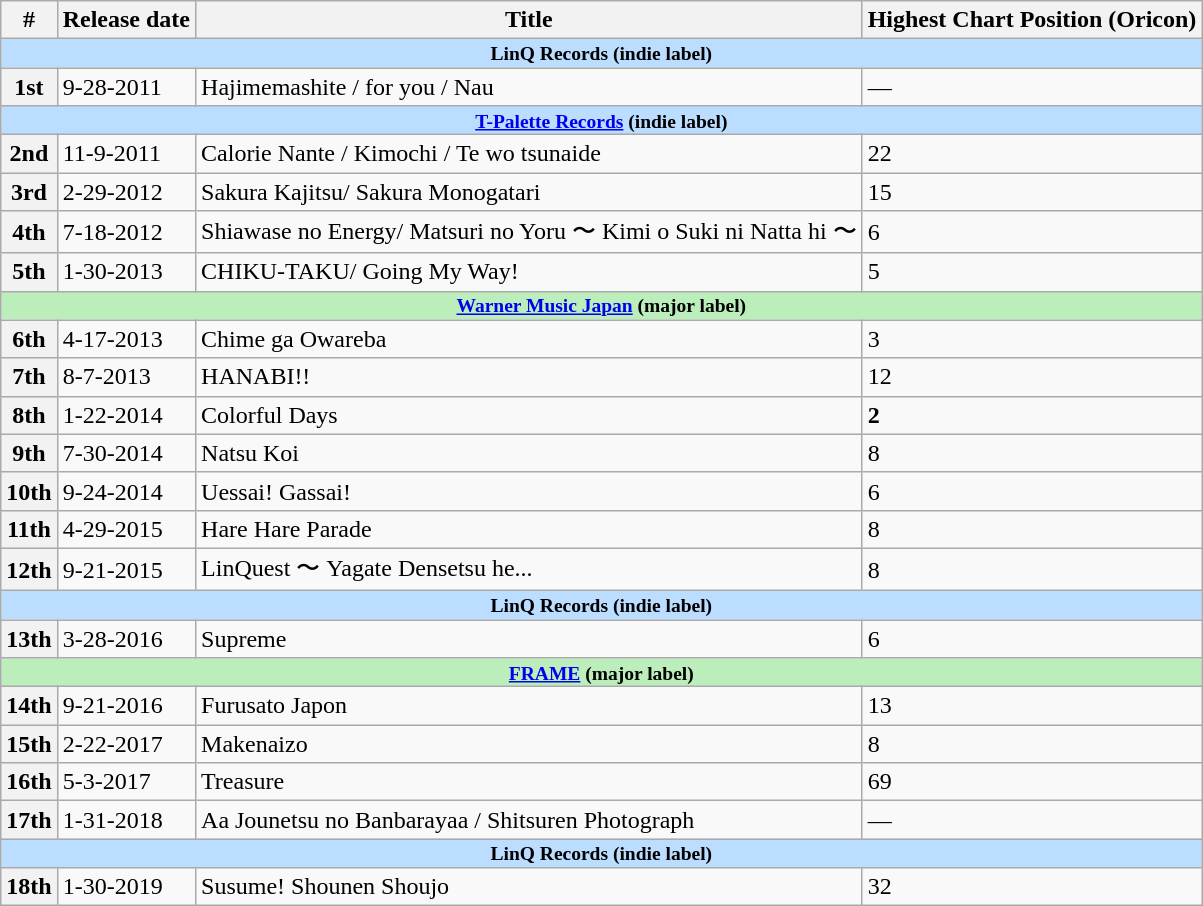<table class="wikitable">
<tr>
<th>#</th>
<th>Release date</th>
<th>Title</th>
<th>Highest Chart Position (Oricon)</th>
</tr>
<tr>
<th colspan="4" style="font-size:small;line-height:1;background-color:#BDF">LinQ Records (indie label)</th>
</tr>
<tr>
<th>1st</th>
<td><div>9-28-2011</div></td>
<td><div>Hajimemashite / for you / Nau</div></td>
<td><div>—</div></td>
</tr>
<tr>
<th colspan="4" style="font-size:small;line-height:1;background-color:#BDF"><a href='#'>T-Palette Records</a> (indie label)</th>
</tr>
<tr>
<th>2nd</th>
<td><div>11-9-2011</div></td>
<td><div>Calorie Nante / Kimochi / Te wo tsunaide</div></td>
<td><div>22</div></td>
</tr>
<tr>
<th>3rd</th>
<td><div>2-29-2012</div></td>
<td><div>Sakura Kajitsu/ Sakura Monogatari</div></td>
<td><div>15</div></td>
</tr>
<tr>
<th>4th</th>
<td><div>7-18-2012</div></td>
<td><div>Shiawase no Energy/ Matsuri no Yoru 〜 Kimi o Suki ni Natta hi 〜</div></td>
<td><div>6</div></td>
</tr>
<tr>
<th>5th</th>
<td><div>1-30-2013</div></td>
<td><div>CHIKU-TAKU/ Going My Way!</div></td>
<td><div>5</div></td>
</tr>
<tr>
<th colspan="4" style="font-size:small;line-height:1;background-color:#BEB"><a href='#'>Warner Music Japan</a> (major label)</th>
</tr>
<tr>
<th>6th</th>
<td><div>4-17-2013</div></td>
<td><div>Chime ga Owareba</div></td>
<td><div>3</div></td>
</tr>
<tr>
<th>7th</th>
<td><div>8-7-2013</div></td>
<td><div>HANABI!!</div></td>
<td><div>12</div></td>
</tr>
<tr>
<th>8th</th>
<td><div>1-22-2014</div></td>
<td><div>Colorful Days</div></td>
<td><div><strong>2</strong></div></td>
</tr>
<tr>
<th>9th</th>
<td><div>7-30-2014</div></td>
<td><div>Natsu Koi</div></td>
<td><div>8</div></td>
</tr>
<tr>
<th>10th</th>
<td><div>9-24-2014</div></td>
<td><div>Uessai! Gassai!</div></td>
<td><div>6</div></td>
</tr>
<tr>
<th>11th</th>
<td><div>4-29-2015</div></td>
<td><div>Hare Hare Parade</div></td>
<td><div>8</div></td>
</tr>
<tr>
<th>12th</th>
<td><div>9-21-2015</div></td>
<td><div>LinQuest 〜 Yagate Densetsu he...</div></td>
<td><div>8</div></td>
</tr>
<tr>
<th colspan="4" style="font-size:small;line-height:1;background-color:#BDF">LinQ Records (indie label)</th>
</tr>
<tr>
<th>13th</th>
<td><div>3-28-2016</div></td>
<td><div>Supreme</div></td>
<td><div>6</div></td>
</tr>
<tr>
<th colspan="4" style="font-size:small;line-height:1;background-color:#BEB"><a href='#'>FRAME</a> (major label)</th>
</tr>
<tr>
<th>14th</th>
<td><div>9-21-2016</div></td>
<td><div>Furusato Japon</div></td>
<td><div>13</div></td>
</tr>
<tr>
<th>15th</th>
<td><div>2-22-2017</div></td>
<td><div>Makenaizo</div></td>
<td><div>8</div></td>
</tr>
<tr>
<th>16th</th>
<td><div>5-3-2017</div></td>
<td><div>Treasure</div></td>
<td><div>69</div></td>
</tr>
<tr>
<th>17th</th>
<td><div>1-31-2018</div></td>
<td><div>Aa Jounetsu no Banbarayaa / Shitsuren Photograph </div></td>
<td><div>—</div></td>
</tr>
<tr>
<th colspan="4" style="font-size:small;line-height:1;background-color:#BDF">LinQ Records (indie label)</th>
</tr>
<tr>
<th>18th</th>
<td><div>1-30-2019</div></td>
<td><div>Susume! Shounen Shoujo</div></td>
<td><div>32</div></td>
</tr>
</table>
